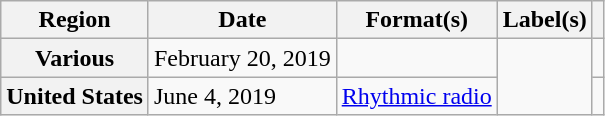<table class="wikitable plainrowheaders">
<tr>
<th scope="col">Region</th>
<th scope="col">Date</th>
<th scope="col">Format(s)</th>
<th scope="col">Label(s)</th>
<th scope="col"></th>
</tr>
<tr>
<th scope="row">Various</th>
<td>February 20, 2019</td>
<td></td>
<td rowspan="2"></td>
<td style="text-align:center;"></td>
</tr>
<tr>
<th scope="row">United States</th>
<td>June 4, 2019</td>
<td><a href='#'>Rhythmic radio</a></td>
<td style="text-align:center;"></td>
</tr>
</table>
